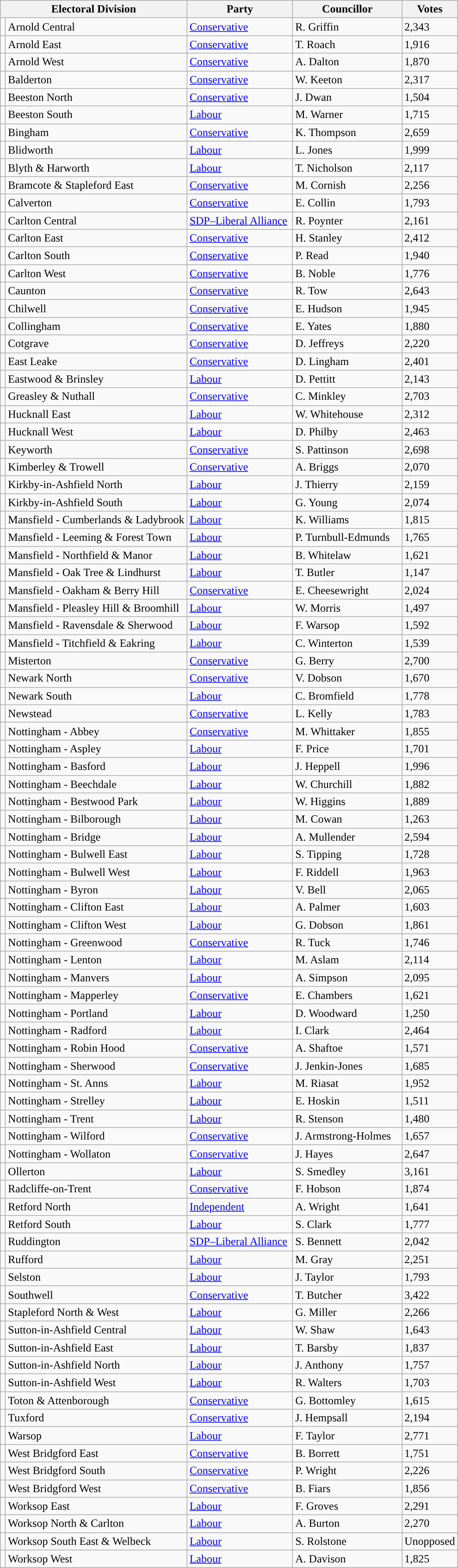<table class="wikitable">
<tr>
<th colspan="2">Electoral Division</th>
<th width="145px">Party</th>
<th width="150px">Councillor</th>
<th width="60px">Votes</th>
</tr>
<tr>
<td style="color:inherit;background:"></td>
<td>Arnold Central</td>
<td><a href='#'>Conservative</a></td>
<td>R. Griffin</td>
<td>2,343</td>
</tr>
<tr>
<td style="color:inherit;background:"></td>
<td>Arnold East</td>
<td><a href='#'>Conservative</a></td>
<td>T. Roach</td>
<td>1,916</td>
</tr>
<tr>
<td style="color:inherit;background:"></td>
<td>Arnold West</td>
<td><a href='#'>Conservative</a></td>
<td>A. Dalton</td>
<td>1,870</td>
</tr>
<tr>
<td style="color:inherit;background:"></td>
<td>Balderton</td>
<td><a href='#'>Conservative</a></td>
<td>W. Keeton</td>
<td>2,317</td>
</tr>
<tr>
<td style="color:inherit;background:"></td>
<td>Beeston North</td>
<td><a href='#'>Conservative</a></td>
<td>J. Dwan</td>
<td>1,504</td>
</tr>
<tr>
<td style="color:inherit;background:"></td>
<td>Beeston South</td>
<td><a href='#'>Labour</a></td>
<td>M. Warner</td>
<td>1,715</td>
</tr>
<tr>
<td style="color:inherit;background:"></td>
<td>Bingham</td>
<td><a href='#'>Conservative</a></td>
<td>K. Thompson</td>
<td>2,659</td>
</tr>
<tr>
<td style="color:inherit;background:"></td>
<td>Blidworth</td>
<td><a href='#'>Labour</a></td>
<td>L. Jones</td>
<td>1,999</td>
</tr>
<tr>
<td style="color:inherit;background:"></td>
<td>Blyth & Harworth</td>
<td><a href='#'>Labour</a></td>
<td>T. Nicholson</td>
<td>2,117</td>
</tr>
<tr>
<td style="color:inherit;background:"></td>
<td>Bramcote & Stapleford East</td>
<td><a href='#'>Conservative</a></td>
<td>M. Cornish</td>
<td>2,256</td>
</tr>
<tr>
<td style="color:inherit;background:"></td>
<td>Calverton</td>
<td><a href='#'>Conservative</a></td>
<td>E. Collin</td>
<td>1,793</td>
</tr>
<tr>
<td style="color:inherit;background:"></td>
<td>Carlton Central</td>
<td><a href='#'>SDP–Liberal Alliance</a></td>
<td>R. Poynter</td>
<td>2,161</td>
</tr>
<tr>
<td style="color:inherit;background:"></td>
<td>Carlton East</td>
<td><a href='#'>Conservative</a></td>
<td>H. Stanley</td>
<td>2,412</td>
</tr>
<tr>
<td style="color:inherit;background:"></td>
<td>Carlton South</td>
<td><a href='#'>Conservative</a></td>
<td>P. Read</td>
<td>1,940</td>
</tr>
<tr>
<td style="color:inherit;background:"></td>
<td>Carlton West</td>
<td><a href='#'>Conservative</a></td>
<td>B. Noble</td>
<td>1,776</td>
</tr>
<tr>
<td style="color:inherit;background:"></td>
<td>Caunton</td>
<td><a href='#'>Conservative</a></td>
<td>R. Tow</td>
<td>2,643</td>
</tr>
<tr>
<td style="color:inherit;background:"></td>
<td>Chilwell</td>
<td><a href='#'>Conservative</a></td>
<td>E. Hudson</td>
<td>1,945</td>
</tr>
<tr>
<td style="color:inherit;background:"></td>
<td>Collingham</td>
<td><a href='#'>Conservative</a></td>
<td>E. Yates</td>
<td>1,880</td>
</tr>
<tr>
<td style="color:inherit;background:"></td>
<td>Cotgrave</td>
<td><a href='#'>Conservative</a></td>
<td>D. Jeffreys</td>
<td>2,220</td>
</tr>
<tr>
<td style="color:inherit;background:"></td>
<td>East Leake</td>
<td><a href='#'>Conservative</a></td>
<td>D. Lingham</td>
<td>2,401</td>
</tr>
<tr>
<td style="color:inherit;background:"></td>
<td>Eastwood & Brinsley</td>
<td><a href='#'>Labour</a></td>
<td>D. Pettitt</td>
<td>2,143</td>
</tr>
<tr>
<td style="color:inherit;background:"></td>
<td>Greasley & Nuthall</td>
<td><a href='#'>Conservative</a></td>
<td>C. Minkley</td>
<td>2,703</td>
</tr>
<tr>
<td style="color:inherit;background:"></td>
<td>Hucknall East</td>
<td><a href='#'>Labour</a></td>
<td>W. Whitehouse</td>
<td>2,312</td>
</tr>
<tr>
<td style="color:inherit;background:"></td>
<td>Hucknall West</td>
<td><a href='#'>Labour</a></td>
<td>D. Philby</td>
<td>2,463</td>
</tr>
<tr>
<td style="color:inherit;background:"></td>
<td>Keyworth</td>
<td><a href='#'>Conservative</a></td>
<td>S. Pattinson</td>
<td>2,698</td>
</tr>
<tr>
<td style="color:inherit;background:"></td>
<td>Kimberley & Trowell</td>
<td><a href='#'>Conservative</a></td>
<td>A. Briggs</td>
<td>2,070</td>
</tr>
<tr>
<td style="color:inherit;background:"></td>
<td>Kirkby-in-Ashfield North</td>
<td><a href='#'>Labour</a></td>
<td>J. Thierry</td>
<td>2,159</td>
</tr>
<tr>
<td style="color:inherit;background:"></td>
<td>Kirkby-in-Ashfield South</td>
<td><a href='#'>Labour</a></td>
<td>G. Young</td>
<td>2,074</td>
</tr>
<tr>
<td style="color:inherit;background:"></td>
<td>Mansfield - Cumberlands & Ladybrook</td>
<td><a href='#'>Labour</a></td>
<td>K. Williams</td>
<td>1,815</td>
</tr>
<tr>
<td style="color:inherit;background:"></td>
<td>Mansfield - Leeming & Forest Town</td>
<td><a href='#'>Labour</a></td>
<td>P. Turnbull-Edmunds</td>
<td>1,765</td>
</tr>
<tr>
<td style="color:inherit;background:"></td>
<td>Mansfield - Northfield & Manor</td>
<td><a href='#'>Labour</a></td>
<td>B. Whitelaw</td>
<td>1,621</td>
</tr>
<tr>
<td style="color:inherit;background:"></td>
<td>Mansfield - Oak Tree & Lindhurst</td>
<td><a href='#'>Labour</a></td>
<td>T. Butler</td>
<td>1,147</td>
</tr>
<tr>
<td style="color:inherit;background:"></td>
<td>Mansfield - Oakham & Berry Hill</td>
<td><a href='#'>Conservative</a></td>
<td>E. Cheesewright</td>
<td>2,024</td>
</tr>
<tr>
<td style="color:inherit;background:"></td>
<td>Mansfield - Pleasley Hill & Broomhill</td>
<td><a href='#'>Labour</a></td>
<td>W. Morris</td>
<td>1,497</td>
</tr>
<tr>
<td style="color:inherit;background:"></td>
<td>Mansfield - Ravensdale & Sherwood</td>
<td><a href='#'>Labour</a></td>
<td>F. Warsop</td>
<td>1,592</td>
</tr>
<tr>
<td style="color:inherit;background:"></td>
<td>Mansfield - Titchfield & Eakring</td>
<td><a href='#'>Labour</a></td>
<td>C. Winterton</td>
<td>1,539</td>
</tr>
<tr>
<td style="color:inherit;background:"></td>
<td>Misterton</td>
<td><a href='#'>Conservative</a></td>
<td>G. Berry</td>
<td>2,700</td>
</tr>
<tr>
<td style="color:inherit;background:"></td>
<td>Newark North</td>
<td><a href='#'>Conservative</a></td>
<td>V. Dobson</td>
<td>1,670</td>
</tr>
<tr>
<td style="color:inherit;background:"></td>
<td>Newark South</td>
<td><a href='#'>Labour</a></td>
<td>C. Bromfield</td>
<td>1,778</td>
</tr>
<tr>
<td style="color:inherit;background:"></td>
<td>Newstead</td>
<td><a href='#'>Conservative</a></td>
<td>L. Kelly</td>
<td>1,783</td>
</tr>
<tr>
<td style="color:inherit;background:"></td>
<td>Nottingham - Abbey</td>
<td><a href='#'>Conservative</a></td>
<td>M. Whittaker</td>
<td>1,855</td>
</tr>
<tr>
<td style="color:inherit;background:"></td>
<td>Nottingham - Aspley</td>
<td><a href='#'>Labour</a></td>
<td>F. Price</td>
<td>1,701</td>
</tr>
<tr>
<td style="color:inherit;background:"></td>
<td>Nottingham - Basford</td>
<td><a href='#'>Labour</a></td>
<td>J. Heppell</td>
<td>1,996</td>
</tr>
<tr>
<td style="color:inherit;background:"></td>
<td>Nottingham - Beechdale</td>
<td><a href='#'>Labour</a></td>
<td>W. Churchill</td>
<td>1,882</td>
</tr>
<tr>
<td style="color:inherit;background:"></td>
<td>Nottingham - Bestwood Park</td>
<td><a href='#'>Labour</a></td>
<td>W. Higgins</td>
<td>1,889</td>
</tr>
<tr>
<td style="color:inherit;background:"></td>
<td>Nottingham - Bilborough</td>
<td><a href='#'>Labour</a></td>
<td>M. Cowan</td>
<td>1,263</td>
</tr>
<tr>
<td style="color:inherit;background:"></td>
<td>Nottingham - Bridge</td>
<td><a href='#'>Labour</a></td>
<td>A. Mullender</td>
<td>2,594</td>
</tr>
<tr>
<td style="color:inherit;background:"></td>
<td>Nottingham - Bulwell East</td>
<td><a href='#'>Labour</a></td>
<td>S. Tipping</td>
<td>1,728</td>
</tr>
<tr>
<td style="color:inherit;background:"></td>
<td>Nottingham - Bulwell West</td>
<td><a href='#'>Labour</a></td>
<td>F. Riddell</td>
<td>1,963</td>
</tr>
<tr>
<td style="color:inherit;background:"></td>
<td>Nottingham - Byron</td>
<td><a href='#'>Labour</a></td>
<td>V. Bell</td>
<td>2,065</td>
</tr>
<tr>
<td style="color:inherit;background:"></td>
<td>Nottingham - Clifton East</td>
<td><a href='#'>Labour</a></td>
<td>A. Palmer</td>
<td>1,603</td>
</tr>
<tr>
<td style="color:inherit;background:"></td>
<td>Nottingham - Clifton West</td>
<td><a href='#'>Labour</a></td>
<td>G. Dobson</td>
<td>1,861</td>
</tr>
<tr>
<td style="color:inherit;background:"></td>
<td>Nottingham - Greenwood</td>
<td><a href='#'>Conservative</a></td>
<td>R. Tuck</td>
<td>1,746</td>
</tr>
<tr>
<td style="color:inherit;background:"></td>
<td>Nottingham - Lenton</td>
<td><a href='#'>Labour</a></td>
<td>M. Aslam</td>
<td>2,114</td>
</tr>
<tr>
<td style="color:inherit;background:"></td>
<td>Nottingham - Manvers</td>
<td><a href='#'>Labour</a></td>
<td>A. Simpson</td>
<td>2,095</td>
</tr>
<tr>
<td style="color:inherit;background:"></td>
<td>Nottingham - Mapperley</td>
<td><a href='#'>Conservative</a></td>
<td>E. Chambers</td>
<td>1,621</td>
</tr>
<tr>
<td style="color:inherit;background:"></td>
<td>Nottingham - Portland</td>
<td><a href='#'>Labour</a></td>
<td>D. Woodward</td>
<td>1,250</td>
</tr>
<tr>
<td style="color:inherit;background:"></td>
<td>Nottingham - Radford</td>
<td><a href='#'>Labour</a></td>
<td>I. Clark</td>
<td>2,464</td>
</tr>
<tr>
<td style="color:inherit;background:"></td>
<td>Nottingham - Robin Hood</td>
<td><a href='#'>Conservative</a></td>
<td>A. Shaftoe</td>
<td>1,571</td>
</tr>
<tr>
<td style="color:inherit;background:"></td>
<td>Nottingham - Sherwood</td>
<td><a href='#'>Conservative</a></td>
<td>J. Jenkin-Jones</td>
<td>1,685</td>
</tr>
<tr>
<td style="color:inherit;background:"></td>
<td>Nottingham - St. Anns</td>
<td><a href='#'>Labour</a></td>
<td>M. Riasat</td>
<td>1,952</td>
</tr>
<tr>
<td style="color:inherit;background:"></td>
<td>Nottingham - Strelley</td>
<td><a href='#'>Labour</a></td>
<td>E. Hoskin</td>
<td>1,511</td>
</tr>
<tr>
<td style="color:inherit;background:"></td>
<td>Nottingham - Trent</td>
<td><a href='#'>Labour</a></td>
<td>R. Stenson</td>
<td>1,480</td>
</tr>
<tr>
<td style="color:inherit;background:"></td>
<td>Nottingham - Wilford</td>
<td><a href='#'>Conservative</a></td>
<td>J. Armstrong-Holmes</td>
<td>1,657</td>
</tr>
<tr>
<td style="color:inherit;background:"></td>
<td>Nottingham - Wollaton</td>
<td><a href='#'>Conservative</a></td>
<td>J. Hayes</td>
<td>2,647</td>
</tr>
<tr>
<td style="color:inherit;background:"></td>
<td>Ollerton</td>
<td><a href='#'>Labour</a></td>
<td>S. Smedley</td>
<td>3,161</td>
</tr>
<tr>
<td style="color:inherit;background:"></td>
<td>Radcliffe-on-Trent</td>
<td><a href='#'>Conservative</a></td>
<td>F. Hobson</td>
<td>1,874</td>
</tr>
<tr>
<td style="color:inherit;background:"></td>
<td>Retford North</td>
<td><a href='#'>Independent</a></td>
<td>A. Wright</td>
<td>1,641</td>
</tr>
<tr>
<td style="color:inherit;background:"></td>
<td>Retford South</td>
<td><a href='#'>Labour</a></td>
<td>S. Clark</td>
<td>1,777</td>
</tr>
<tr>
<td style="color:inherit;background:"></td>
<td>Ruddington</td>
<td><a href='#'>SDP–Liberal Alliance</a></td>
<td>S. Bennett</td>
<td>2,042</td>
</tr>
<tr>
<td style="color:inherit;background:"></td>
<td>Rufford</td>
<td><a href='#'>Labour</a></td>
<td>M. Gray</td>
<td>2,251</td>
</tr>
<tr>
<td style="color:inherit;background:"></td>
<td>Selston</td>
<td><a href='#'>Labour</a></td>
<td>J. Taylor</td>
<td>1,793</td>
</tr>
<tr>
<td style="color:inherit;background:"></td>
<td>Southwell</td>
<td><a href='#'>Conservative</a></td>
<td>T. Butcher</td>
<td>3,422</td>
</tr>
<tr>
<td style="color:inherit;background:"></td>
<td>Stapleford North & West</td>
<td><a href='#'>Labour</a></td>
<td>G. Miller</td>
<td>2,266</td>
</tr>
<tr>
<td style="color:inherit;background:"></td>
<td>Sutton-in-Ashfield Central</td>
<td><a href='#'>Labour</a></td>
<td>W. Shaw</td>
<td>1,643</td>
</tr>
<tr>
<td style="color:inherit;background:"></td>
<td>Sutton-in-Ashfield East</td>
<td><a href='#'>Labour</a></td>
<td>T. Barsby</td>
<td>1,837</td>
</tr>
<tr>
<td style="color:inherit;background:"></td>
<td>Sutton-in-Ashfield North</td>
<td><a href='#'>Labour</a></td>
<td>J. Anthony</td>
<td>1,757</td>
</tr>
<tr>
<td style="color:inherit;background:"></td>
<td>Sutton-in-Ashfield West</td>
<td><a href='#'>Labour</a></td>
<td>R. Walters</td>
<td>1,703</td>
</tr>
<tr>
<td style="color:inherit;background:"></td>
<td>Toton & Attenborough</td>
<td><a href='#'>Conservative</a></td>
<td>G. Bottomley</td>
<td>1,615</td>
</tr>
<tr>
<td style="color:inherit;background:"></td>
<td>Tuxford</td>
<td><a href='#'>Conservative</a></td>
<td>J. Hempsall</td>
<td>2,194</td>
</tr>
<tr>
<td style="color:inherit;background:"></td>
<td>Warsop</td>
<td><a href='#'>Labour</a></td>
<td>F. Taylor</td>
<td>2,771</td>
</tr>
<tr>
<td style="color:inherit;background:"></td>
<td>West Bridgford East</td>
<td><a href='#'>Conservative</a></td>
<td>B. Borrett</td>
<td>1,751</td>
</tr>
<tr>
<td style="color:inherit;background:"></td>
<td>West Bridgford South</td>
<td><a href='#'>Conservative</a></td>
<td>P. Wright</td>
<td>2,226</td>
</tr>
<tr>
<td style="color:inherit;background:"></td>
<td>West Bridgford West</td>
<td><a href='#'>Conservative</a></td>
<td>B. Fiars</td>
<td>1,856</td>
</tr>
<tr>
<td style="color:inherit;background:"></td>
<td>Worksop East</td>
<td><a href='#'>Labour</a></td>
<td>F. Groves</td>
<td>2,291</td>
</tr>
<tr>
<td style="color:inherit;background:"></td>
<td>Worksop North & Carlton</td>
<td><a href='#'>Labour</a></td>
<td>A. Burton</td>
<td>2,270</td>
</tr>
<tr>
<td style="color:inherit;background:"></td>
<td>Worksop South East & Welbeck</td>
<td><a href='#'>Labour</a></td>
<td>S. Rolstone</td>
<td>Unopposed</td>
</tr>
<tr>
<td style="color:inherit;background:"></td>
<td>Worksop West</td>
<td><a href='#'>Labour</a></td>
<td>A. Davison</td>
<td>1,825</td>
</tr>
</table>
